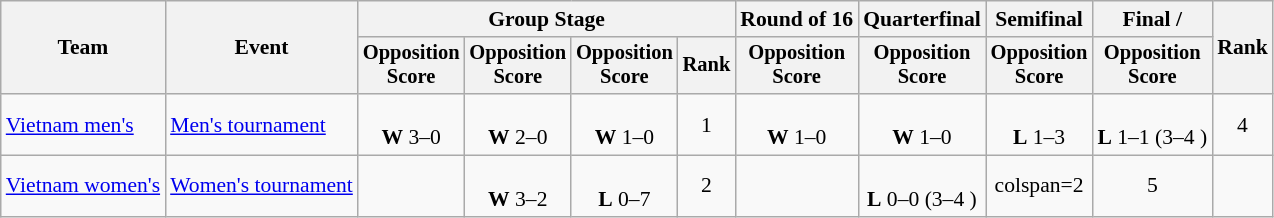<table class=wikitable style=font-size:90%;text-align:center>
<tr>
<th rowspan=2>Team</th>
<th rowspan=2>Event</th>
<th colspan=4>Group Stage</th>
<th>Round of 16</th>
<th>Quarterfinal</th>
<th>Semifinal</th>
<th>Final / </th>
<th rowspan=2>Rank</th>
</tr>
<tr style=font-size:95%>
<th>Opposition<br>Score</th>
<th>Opposition<br>Score</th>
<th>Opposition<br>Score</th>
<th>Rank</th>
<th>Opposition<br>Score</th>
<th>Opposition<br>Score</th>
<th>Opposition<br>Score</th>
<th>Opposition<br>Score</th>
</tr>
<tr>
<td align=left><a href='#'>Vietnam men's</a></td>
<td align=left><a href='#'>Men's tournament</a></td>
<td><br><strong>W</strong> 3–0</td>
<td><br><strong>W</strong> 2–0</td>
<td><br><strong>W</strong> 1–0</td>
<td>1</td>
<td><br><strong>W</strong> 1–0</td>
<td><br><strong>W</strong> 1–0</td>
<td><br><strong>L</strong> 1–3</td>
<td><br><strong>L</strong> 1–1 (3–4 <a href='#'></a>)</td>
<td>4</td>
</tr>
<tr>
<td align=left><a href='#'>Vietnam women's</a></td>
<td align=left><a href='#'>Women's tournament</a></td>
<td></td>
<td><br><strong>W</strong> 3–2</td>
<td><br><strong>L</strong> 0–7</td>
<td>2</td>
<td></td>
<td><br><strong>L</strong> 0–0 (3–4 <a href='#'></a>)</td>
<td>colspan=2</td>
<td>5</td>
</tr>
</table>
